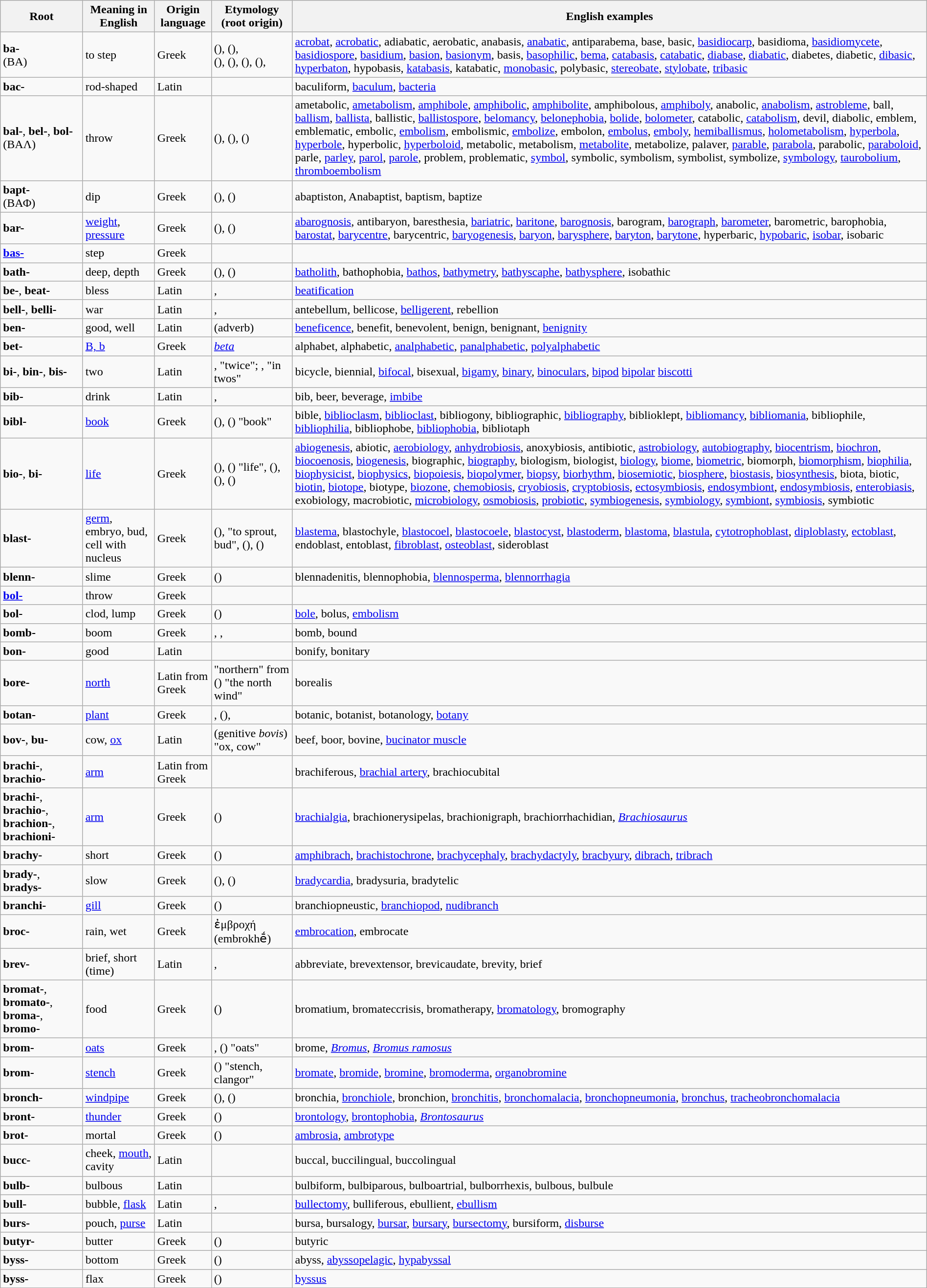<table class="wikitable sortable" style="width:100%;" >
<tr>
<th>Root</th>
<th>Meaning in English</th>
<th>Origin language</th>
<th>Etymology (root origin)</th>
<th>English examples</th>
</tr>
<tr id="ba-">
<td><strong>ba-</strong><br>(ΒΑ)</td>
<td>to step</td>
<td>Greek</td>
<td> (),  (),<br>  (),  (),  (),  (), </td>
<td><a href='#'>acrobat</a>, <a href='#'>acrobatic</a>, adiabatic, aerobatic, anabasis, <a href='#'>anabatic</a>, antiparabema, base, basic, <a href='#'>basidiocarp</a>, basidioma, <a href='#'>basidiomycete</a>, <a href='#'>basidiospore</a>, <a href='#'>basidium</a>, <a href='#'>basion</a>, <a href='#'>basionym</a>, basis, <a href='#'>basophilic</a>, <a href='#'>bema</a>, <a href='#'>catabasis</a>, <a href='#'>catabatic</a>, <a href='#'>diabase</a>, <a href='#'>diabatic</a>, diabetes, diabetic, <a href='#'>dibasic</a>, <a href='#'>hyperbaton</a>, hypobasis, <a href='#'>katabasis</a>, katabatic, <a href='#'>monobasic</a>, polybasic, <a href='#'>stereobate</a>, <a href='#'>stylobate</a>, <a href='#'>tribasic</a></td>
</tr>
<tr>
<td><strong>bac-</strong></td>
<td>rod-shaped</td>
<td>Latin</td>
<td></td>
<td>baculiform, <a href='#'>baculum</a>, <a href='#'>bacteria</a></td>
</tr>
<tr>
<td><strong>bal-</strong>, <strong>bel-</strong>, <strong>bol-</strong><br>(ΒΑΛ)</td>
<td>throw</td>
<td>Greek</td>
<td> (),  (),  ()</td>
<td>ametabolic, <a href='#'>ametabolism</a>, <a href='#'>amphibole</a>, <a href='#'>amphibolic</a>, <a href='#'>amphibolite</a>, amphibolous, <a href='#'>amphiboly</a>, anabolic, <a href='#'>anabolism</a>, <a href='#'>astrobleme</a>, ball, <a href='#'>ballism</a>, <a href='#'>ballista</a>, ballistic, <a href='#'>ballistospore</a>, <a href='#'>belomancy</a>, <a href='#'>belonephobia</a>, <a href='#'>bolide</a>, <a href='#'>bolometer</a>, catabolic, <a href='#'>catabolism</a>, devil, diabolic, emblem, emblematic, embolic, <a href='#'>embolism</a>, embolismic, <a href='#'>embolize</a>, embolon, <a href='#'>embolus</a>, <a href='#'>emboly</a>, <a href='#'>hemiballismus</a>, <a href='#'>holometabolism</a>, <a href='#'>hyperbola</a>, <a href='#'>hyperbole</a>, hyperbolic, <a href='#'>hyperboloid</a>, metabolic, metabolism, <a href='#'>metabolite</a>, metabolize, palaver, <a href='#'>parable</a>, <a href='#'>parabola</a>, parabolic, <a href='#'>paraboloid</a>, parle, <a href='#'>parley</a>, <a href='#'>parol</a>, <a href='#'>parole</a>, problem, problematic, <a href='#'>symbol</a>, symbolic, symbolism, symbolist, symbolize, <a href='#'>symbology</a>, <a href='#'>taurobolium</a>, <a href='#'>thromboembolism</a></td>
</tr>
<tr>
<td><strong>bapt-</strong><br>(ΒΑΦ)</td>
<td>dip</td>
<td>Greek</td>
<td> (),  ()</td>
<td>abaptiston, Anabaptist, baptism, baptize</td>
</tr>
<tr>
<td><strong>bar-</strong></td>
<td><a href='#'>weight</a>, <a href='#'>pressure</a></td>
<td>Greek</td>
<td> (),  ()</td>
<td><a href='#'>abarognosis</a>, antibaryon, baresthesia, <a href='#'>bariatric</a>, <a href='#'>baritone</a>, <a href='#'>barognosis</a>, barogram, <a href='#'>barograph</a>, <a href='#'>barometer</a>, barometric, barophobia, <a href='#'>barostat</a>, <a href='#'>barycentre</a>, barycentric, <a href='#'>baryogenesis</a>, <a href='#'>baryon</a>, <a href='#'>barysphere</a>, <a href='#'>baryton</a>, <a href='#'>barytone</a>, hyperbaric, <a href='#'>hypobaric</a>, <a href='#'>isobar</a>, isobaric</td>
</tr>
<tr>
<td><strong><a href='#'>bas-</a></strong></td>
<td>step</td>
<td>Greek</td>
<td></td>
<td></td>
</tr>
<tr>
<td><strong>bath-</strong></td>
<td>deep, depth</td>
<td>Greek</td>
<td> (),  ()</td>
<td><a href='#'>batholith</a>, bathophobia, <a href='#'>bathos</a>, <a href='#'>bathymetry</a>, <a href='#'>bathyscaphe</a>, <a href='#'>bathysphere</a>, isobathic</td>
</tr>
<tr>
<td><strong>be-</strong>, <strong>beat-</strong></td>
<td>bless</td>
<td>Latin</td>
<td>, <em></em></td>
<td><a href='#'>beatification</a></td>
</tr>
<tr>
<td><strong>bell-</strong>, <strong>belli-</strong></td>
<td>war</td>
<td>Latin</td>
<td>, <em></em></td>
<td>antebellum, bellicose, <a href='#'>belligerent</a>, rebellion</td>
</tr>
<tr>
<td><strong>ben-</strong></td>
<td>good, well</td>
<td>Latin</td>
<td> (adverb)</td>
<td><a href='#'>beneficence</a>, benefit, benevolent, benign, benignant, <a href='#'>benignity</a></td>
</tr>
<tr>
<td><strong>bet-</strong></td>
<td><a href='#'>B, b</a></td>
<td>Greek</td>
<td><em><a href='#'>beta</a></em></td>
<td>alphabet, alphabetic, <a href='#'>analphabetic</a>, <a href='#'>panalphabetic</a>, <a href='#'>polyalphabetic</a></td>
</tr>
<tr>
<td><strong>bi-</strong>, <strong>bin-</strong>, <strong>bis-</strong></td>
<td>two</td>
<td>Latin</td>
<td>, "twice"; , "in twos"</td>
<td>bicycle, biennial, <a href='#'>bifocal</a>, bisexual, <a href='#'>bigamy</a>, <a href='#'>binary</a>, <a href='#'>binoculars</a>, <a href='#'>bipod</a> <a href='#'>bipolar</a> <a href='#'>biscotti</a></td>
</tr>
<tr>
<td><strong>bib-</strong></td>
<td>drink</td>
<td>Latin</td>
<td>, <em></em></td>
<td>bib, beer, beverage, <a href='#'>imbibe</a></td>
</tr>
<tr>
<td><strong>bibl-</strong></td>
<td><a href='#'>book</a></td>
<td>Greek</td>
<td> (),  () "book"</td>
<td>bible, <a href='#'>biblioclasm</a>, <a href='#'>biblioclast</a>, bibliogony, bibliographic, <a href='#'>bibliography</a>, biblioklept, <a href='#'>bibliomancy</a>, <a href='#'>bibliomania</a>, bibliophile, <a href='#'>bibliophilia</a>, bibliophobe, <a href='#'>bibliophobia</a>, bibliotaph</td>
</tr>
<tr>
<td><strong>bio-</strong>, <strong>bi-</strong></td>
<td><a href='#'>life</a></td>
<td>Greek</td>
<td> (),  () "life",  (),  (),  ()</td>
<td><a href='#'>abiogenesis</a>, abiotic, <a href='#'>aerobiology</a>, <a href='#'>anhydrobiosis</a>, anoxybiosis, antibiotic, <a href='#'>astrobiology</a>, <a href='#'>autobiography</a>, <a href='#'>biocentrism</a>, <a href='#'>biochron</a>, <a href='#'>biocoenosis</a>, <a href='#'>biogenesis</a>, biographic, <a href='#'>biography</a>, biologism, biologist, <a href='#'>biology</a>, <a href='#'>biome</a>, <a href='#'>biometric</a>, biomorph, <a href='#'>biomorphism</a>, <a href='#'>biophilia</a>, <a href='#'>biophysicist</a>, <a href='#'>biophysics</a>, <a href='#'>biopoiesis</a>, <a href='#'>biopolymer</a>, <a href='#'>biopsy</a>, <a href='#'>biorhythm</a>, <a href='#'>biosemiotic</a>, <a href='#'>biosphere</a>, <a href='#'>biostasis</a>, <a href='#'>biosynthesis</a>, biota, biotic, <a href='#'>biotin</a>, <a href='#'>biotope</a>, biotype, <a href='#'>biozone</a>, <a href='#'>chemobiosis</a>, <a href='#'>cryobiosis</a>, <a href='#'>cryptobiosis</a>, <a href='#'>ectosymbiosis</a>, <a href='#'>endosymbiont</a>, <a href='#'>endosymbiosis</a>, <a href='#'>enterobiasis</a>, exobiology, macrobiotic, <a href='#'>microbiology</a>, <a href='#'>osmobiosis</a>, <a href='#'>probiotic</a>, <a href='#'>symbiogenesis</a>, <a href='#'>symbiology</a>, <a href='#'>symbiont</a>, <a href='#'>symbiosis</a>, symbiotic</td>
</tr>
<tr>
<td><strong>blast-</strong></td>
<td><a href='#'>germ</a>, embryo, bud, cell with nucleus</td>
<td>Greek</td>
<td> (), "to sprout, bud",  (),  ()</td>
<td><a href='#'>blastema</a>, blastochyle, <a href='#'>blastocoel</a>, <a href='#'>blastocoele</a>, <a href='#'>blastocyst</a>, <a href='#'>blastoderm</a>, <a href='#'>blastoma</a>, <a href='#'>blastula</a>, <a href='#'>cytotrophoblast</a>, <a href='#'>diploblasty</a>, <a href='#'>ectoblast</a>, endoblast, entoblast, <a href='#'>fibroblast</a>, <a href='#'>osteoblast</a>, sideroblast</td>
</tr>
<tr>
<td><strong>blenn-</strong></td>
<td>slime</td>
<td>Greek</td>
<td> ()</td>
<td>blennadenitis, blennophobia, <a href='#'>blennosperma</a>, <a href='#'>blennorrhagia</a></td>
</tr>
<tr>
<td><strong><a href='#'>bol-</a></strong></td>
<td>throw</td>
<td>Greek</td>
<td></td>
<td></td>
</tr>
<tr>
<td><strong>bol-</strong></td>
<td>clod, lump</td>
<td>Greek</td>
<td> ()</td>
<td><a href='#'>bole</a>, bolus, <a href='#'>embolism</a></td>
</tr>
<tr>
<td><strong>bomb-</strong></td>
<td>boom</td>
<td>Greek</td>
<td>, , </td>
<td>bomb, bound</td>
</tr>
<tr>
<td><strong>bon-</strong></td>
<td>good</td>
<td>Latin</td>
<td></td>
<td>bonify, bonitary</td>
</tr>
<tr>
<td><strong>bore-</strong></td>
<td><a href='#'>north</a></td>
<td>Latin from Greek</td>
<td> "northern" from  () "the north wind"</td>
<td>borealis</td>
</tr>
<tr>
<td><strong>botan-</strong></td>
<td><a href='#'>plant</a></td>
<td>Greek</td>
<td>,  (), </td>
<td>botanic, botanist, botanology, <a href='#'>botany</a></td>
</tr>
<tr>
<td><strong>bov-</strong>, <strong>bu-</strong></td>
<td>cow, <a href='#'>ox</a></td>
<td>Latin</td>
<td> (genitive <em>bovis</em>) "ox, cow"</td>
<td>beef, boor, bovine, <a href='#'>bucinator muscle</a></td>
</tr>
<tr>
<td><strong>brachi-</strong>, <strong>brachio-</strong></td>
<td><a href='#'>arm</a></td>
<td>Latin from Greek</td>
<td></td>
<td>brachiferous, <a href='#'>brachial artery</a>, brachiocubital</td>
</tr>
<tr>
<td><strong>brachi-</strong>, <strong>brachio-</strong>, <strong>brachion-</strong>, <strong>brachioni-</strong></td>
<td><a href='#'>arm</a></td>
<td>Greek</td>
<td> ()</td>
<td><a href='#'>brachialgia</a>, brachionerysipelas, brachionigraph, brachiorrhachidian, <em><a href='#'>Brachiosaurus</a></em></td>
</tr>
<tr>
<td><strong>brachy-</strong></td>
<td>short</td>
<td>Greek</td>
<td> ()</td>
<td><a href='#'>amphibrach</a>, <a href='#'>brachistochrone</a>, <a href='#'>brachycephaly</a>, <a href='#'>brachydactyly</a>, <a href='#'>brachyury</a>, <a href='#'>dibrach</a>, <a href='#'>tribrach</a></td>
</tr>
<tr>
<td><strong>brady-</strong>, <strong>bradys-</strong></td>
<td>slow</td>
<td>Greek</td>
<td> (),  ()</td>
<td><a href='#'>bradycardia</a>, bradysuria, bradytelic</td>
</tr>
<tr>
<td><strong>branchi-</strong></td>
<td><a href='#'>gill</a></td>
<td>Greek</td>
<td> ()</td>
<td>branchiopneustic, <a href='#'>branchiopod</a>, <a href='#'>nudibranch</a></td>
</tr>
<tr>
<td><strong>broc-</strong></td>
<td>rain, wet</td>
<td>Greek</td>
<td>ἐμβροχή (embrokhḗ)</td>
<td><a href='#'>embrocation</a>, embrocate</td>
</tr>
<tr>
<td><strong>brev-</strong></td>
<td>brief, short (time)</td>
<td>Latin</td>
<td>, <em></em></td>
<td>abbreviate, brevextensor, brevicaudate, brevity, brief</td>
</tr>
<tr>
<td><strong>bromat-</strong>, <strong>bromato-</strong>, <strong>broma-</strong>, <strong>bromo-</strong></td>
<td>food</td>
<td>Greek</td>
<td> ()</td>
<td>bromatium, bromateccrisis, bromatherapy, <a href='#'>bromatology</a>, bromography</td>
</tr>
<tr>
<td><strong>brom-</strong></td>
<td><a href='#'>oats</a></td>
<td>Greek</td>
<td>,  () "oats"</td>
<td>brome, <em><a href='#'>Bromus</a></em>, <em><a href='#'>Bromus ramosus</a></em></td>
</tr>
<tr>
<td><strong>brom-</strong></td>
<td><a href='#'>stench</a></td>
<td>Greek</td>
<td> () "stench, clangor"</td>
<td><a href='#'>bromate</a>, <a href='#'>bromide</a>, <a href='#'>bromine</a>, <a href='#'>bromoderma</a>, <a href='#'>organobromine</a></td>
</tr>
<tr>
<td><strong>bronch-</strong></td>
<td><a href='#'>windpipe</a></td>
<td>Greek</td>
<td> (),  ()</td>
<td>bronchia, <a href='#'>bronchiole</a>, bronchion, <a href='#'>bronchitis</a>, <a href='#'>bronchomalacia</a>, <a href='#'>bronchopneumonia</a>, <a href='#'>bronchus</a>, <a href='#'>tracheobronchomalacia</a></td>
</tr>
<tr>
<td><strong>bront-</strong></td>
<td><a href='#'>thunder</a></td>
<td>Greek</td>
<td> ()</td>
<td><a href='#'>brontology</a>, <a href='#'>brontophobia</a>, <em><a href='#'>Brontosaurus</a></em></td>
</tr>
<tr id="brot-">
<td><strong>brot-</strong></td>
<td>mortal</td>
<td>Greek</td>
<td> ()</td>
<td><a href='#'>ambrosia</a>, <a href='#'>ambrotype</a></td>
</tr>
<tr>
<td><strong>bucc-</strong></td>
<td>cheek, <a href='#'>mouth</a>, cavity</td>
<td>Latin</td>
<td></td>
<td>buccal, buccilingual, buccolingual</td>
</tr>
<tr>
<td><strong>bulb-</strong></td>
<td>bulbous</td>
<td>Latin</td>
<td></td>
<td>bulbiform, bulbiparous, bulboartrial, bulborrhexis, bulbous, bulbule</td>
</tr>
<tr>
<td><strong>bull-</strong></td>
<td>bubble, <a href='#'>flask</a></td>
<td>Latin</td>
<td>, </td>
<td><a href='#'>bullectomy</a>, bulliferous, ebullient, <a href='#'>ebullism</a></td>
</tr>
<tr>
<td><strong>burs-</strong></td>
<td>pouch, <a href='#'>purse</a></td>
<td>Latin</td>
<td></td>
<td>bursa, bursalogy, <a href='#'>bursar</a>, <a href='#'>bursary</a>, <a href='#'>bursectomy</a>, bursiform, <a href='#'>disburse</a></td>
</tr>
<tr>
<td><strong>butyr-</strong></td>
<td>butter</td>
<td>Greek</td>
<td> ()</td>
<td>butyric</td>
</tr>
<tr>
<td><strong>byss-</strong></td>
<td>bottom</td>
<td>Greek</td>
<td> ()</td>
<td>abyss, <a href='#'>abyssopelagic</a>, <a href='#'>hypabyssal</a></td>
</tr>
<tr>
<td><strong>byss-</strong></td>
<td>flax</td>
<td>Greek</td>
<td> ()</td>
<td><a href='#'>byssus</a></td>
</tr>
</table>
